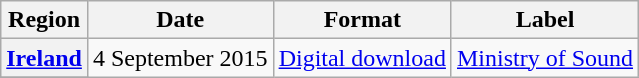<table class="wikitable plainrowheaders">
<tr>
<th scope="col">Region</th>
<th scope="col">Date</th>
<th scope="col">Format</th>
<th scope="col">Label</th>
</tr>
<tr>
<th scope="row"><a href='#'>Ireland</a></th>
<td rowspan="2">4 September 2015</td>
<td rowspan="2"><a href='#'>Digital download</a></td>
<td rowspan="2"><a href='#'>Ministry of Sound</a></td>
</tr>
<tr>
</tr>
</table>
